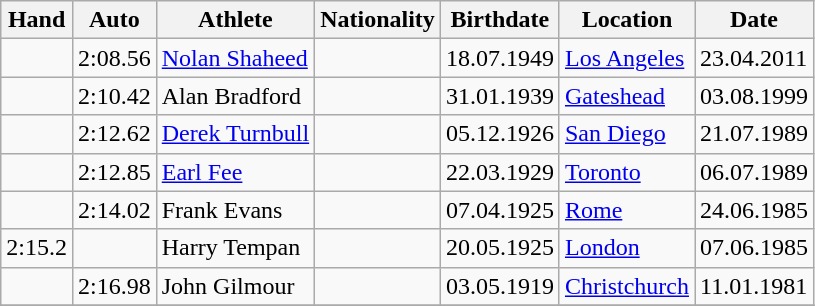<table class="wikitable">
<tr>
<th>Hand</th>
<th>Auto</th>
<th>Athlete</th>
<th>Nationality</th>
<th>Birthdate</th>
<th>Location</th>
<th>Date</th>
</tr>
<tr>
<td></td>
<td>2:08.56</td>
<td><a href='#'>Nolan Shaheed</a></td>
<td></td>
<td>18.07.1949</td>
<td><a href='#'>Los Angeles</a></td>
<td>23.04.2011</td>
</tr>
<tr>
<td></td>
<td>2:10.42</td>
<td>Alan Bradford</td>
<td></td>
<td>31.01.1939</td>
<td><a href='#'>Gateshead</a></td>
<td>03.08.1999</td>
</tr>
<tr>
<td></td>
<td>2:12.62</td>
<td><a href='#'>Derek Turnbull</a></td>
<td></td>
<td>05.12.1926</td>
<td><a href='#'>San Diego</a></td>
<td>21.07.1989</td>
</tr>
<tr>
<td></td>
<td>2:12.85</td>
<td><a href='#'>Earl Fee</a></td>
<td></td>
<td>22.03.1929</td>
<td><a href='#'>Toronto</a></td>
<td>06.07.1989</td>
</tr>
<tr>
<td></td>
<td>2:14.02</td>
<td>Frank Evans</td>
<td></td>
<td>07.04.1925</td>
<td><a href='#'>Rome</a></td>
<td>24.06.1985</td>
</tr>
<tr>
<td>2:15.2</td>
<td></td>
<td>Harry Tempan</td>
<td></td>
<td>20.05.1925</td>
<td><a href='#'>London</a></td>
<td>07.06.1985</td>
</tr>
<tr>
<td></td>
<td>2:16.98</td>
<td>John Gilmour</td>
<td></td>
<td>03.05.1919</td>
<td><a href='#'>Christchurch</a></td>
<td>11.01.1981</td>
</tr>
<tr>
</tr>
</table>
